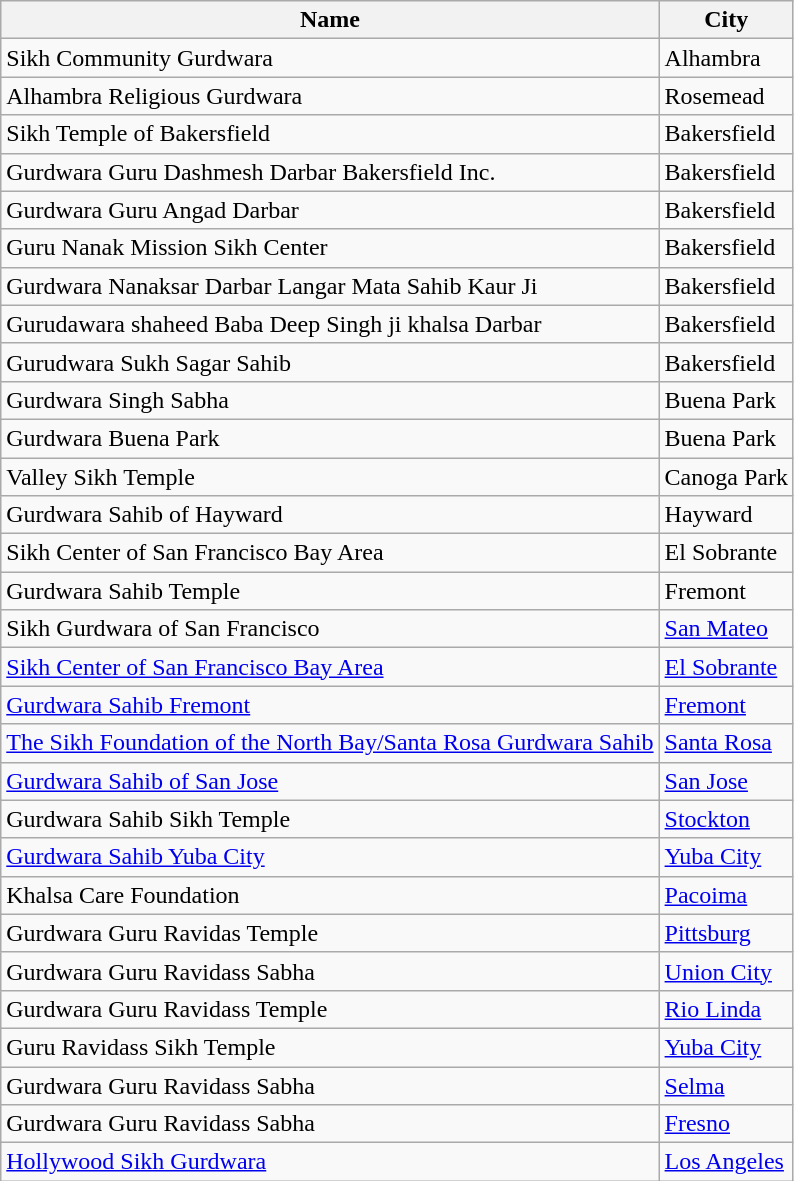<table class="wikitable sortable">
<tr>
<th>Name</th>
<th>City</th>
</tr>
<tr>
<td>Sikh Community Gurdwara</td>
<td>Alhambra</td>
</tr>
<tr>
<td>Alhambra Religious Gurdwara</td>
<td>Rosemead</td>
</tr>
<tr>
<td>Sikh Temple of Bakersfield</td>
<td>Bakersfield</td>
</tr>
<tr>
<td>Gurdwara Guru Dashmesh Darbar Bakersfield Inc.</td>
<td>Bakersfield</td>
</tr>
<tr>
<td>Gurdwara Guru Angad Darbar</td>
<td>Bakersfield</td>
</tr>
<tr>
<td>Guru Nanak Mission Sikh Center</td>
<td>Bakersfield</td>
</tr>
<tr>
<td>Gurdwara Nanaksar Darbar Langar Mata Sahib Kaur Ji</td>
<td>Bakersfield</td>
</tr>
<tr>
<td>Gurudawara shaheed Baba Deep Singh ji khalsa Darbar</td>
<td>Bakersfield</td>
</tr>
<tr>
<td>Gurudwara Sukh Sagar Sahib</td>
<td>Bakersfield</td>
</tr>
<tr>
<td>Gurdwara Singh Sabha</td>
<td>Buena Park</td>
</tr>
<tr>
<td>Gurdwara Buena Park</td>
<td>Buena Park</td>
</tr>
<tr>
<td>Valley Sikh Temple</td>
<td>Canoga Park</td>
</tr>
<tr>
<td>Gurdwara Sahib of Hayward</td>
<td>Hayward</td>
</tr>
<tr>
<td>Sikh Center of San Francisco Bay Area</td>
<td>El Sobrante</td>
</tr>
<tr>
<td>Gurdwara Sahib Temple</td>
<td>Fremont</td>
</tr>
<tr>
<td>Sikh Gurdwara of San Francisco</td>
<td><a href='#'>San Mateo</a></td>
</tr>
<tr>
<td><a href='#'>Sikh Center of San Francisco Bay Area</a></td>
<td><a href='#'>El Sobrante</a></td>
</tr>
<tr>
<td><a href='#'>Gurdwara Sahib Fremont</a></td>
<td><a href='#'>Fremont</a></td>
</tr>
<tr>
<td><a href='#'>The Sikh Foundation of the North Bay/Santa Rosa Gurdwara Sahib</a></td>
<td><a href='#'>Santa Rosa</a></td>
</tr>
<tr>
<td><a href='#'>Gurdwara Sahib of San Jose</a></td>
<td><a href='#'>San Jose</a></td>
</tr>
<tr>
<td>Gurdwara Sahib Sikh Temple</td>
<td><a href='#'>Stockton</a></td>
</tr>
<tr>
<td><a href='#'>Gurdwara Sahib Yuba City</a></td>
<td><a href='#'>Yuba City</a></td>
</tr>
<tr>
<td>Khalsa Care Foundation</td>
<td><a href='#'>Pacoima</a></td>
</tr>
<tr>
<td>Gurdwara Guru Ravidas Temple</td>
<td><a href='#'>Pittsburg</a></td>
</tr>
<tr>
<td>Gurdwara Guru Ravidass Sabha</td>
<td><a href='#'>Union City</a></td>
</tr>
<tr>
<td>Gurdwara Guru Ravidass Temple</td>
<td><a href='#'>Rio Linda</a></td>
</tr>
<tr>
<td>Guru Ravidass Sikh Temple</td>
<td><a href='#'>Yuba City</a></td>
</tr>
<tr>
<td>Gurdwara Guru Ravidass Sabha</td>
<td><a href='#'>Selma</a></td>
</tr>
<tr>
<td>Gurdwara Guru Ravidass Sabha</td>
<td><a href='#'>Fresno</a></td>
</tr>
<tr>
<td><a href='#'>Hollywood Sikh Gurdwara</a></td>
<td><a href='#'>Los Angeles</a></td>
</tr>
</table>
